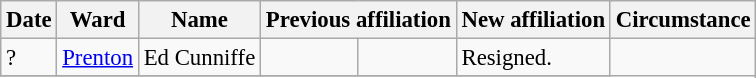<table class="wikitable" style="font-size: 95%;">
<tr>
<th>Date</th>
<th>Ward</th>
<th>Name</th>
<th colspan="2">Previous affiliation</th>
<th colspan="2">New affiliation</th>
<th>Circumstance</th>
</tr>
<tr>
<td>?</td>
<td><a href='#'>Prenton</a></td>
<td>Ed Cunniffe</td>
<td></td>
<td></td>
<td>Resigned.</td>
</tr>
<tr>
</tr>
</table>
